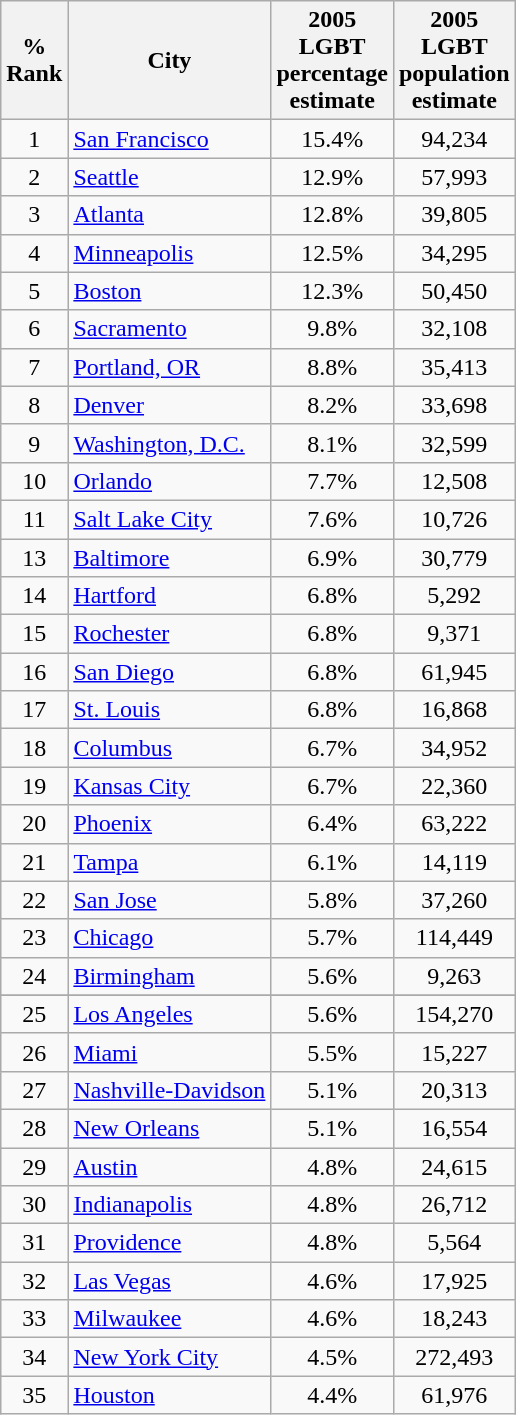<table class="wikitable sortable" style="text-align:center;">
<tr>
<th>%<br>Rank</th>
<th>City</th>
<th>2005<br>LGBT<br>percentage<br>estimate</th>
<th>2005<br>LGBT<br>population<br>estimate</th>
</tr>
<tr>
<td>1</td>
<td style="text-align:left;"><a href='#'>San Francisco</a></td>
<td>15.4%</td>
<td>94,234</td>
</tr>
<tr>
<td>2</td>
<td style="text-align:left;"><a href='#'>Seattle</a></td>
<td>12.9%</td>
<td>57,993</td>
</tr>
<tr>
<td>3</td>
<td style="text-align:left;"><a href='#'>Atlanta</a></td>
<td>12.8%</td>
<td>39,805</td>
</tr>
<tr>
<td>4</td>
<td style="text-align:left;"><a href='#'>Minneapolis</a></td>
<td>12.5%</td>
<td>34,295</td>
</tr>
<tr>
<td>5</td>
<td style="text-align:left;"><a href='#'>Boston</a></td>
<td>12.3%</td>
<td>50,450</td>
</tr>
<tr>
<td>6</td>
<td style="text-align:left;"><a href='#'>Sacramento</a></td>
<td>9.8%</td>
<td>32,108</td>
</tr>
<tr>
<td>7</td>
<td style="text-align:left;"><a href='#'>Portland, OR</a></td>
<td>8.8%</td>
<td>35,413</td>
</tr>
<tr>
<td>8</td>
<td style="text-align:left;"><a href='#'>Denver</a></td>
<td>8.2%</td>
<td>33,698</td>
</tr>
<tr>
<td>9</td>
<td style="text-align:left;"><a href='#'>Washington, D.C.</a></td>
<td>8.1%</td>
<td>32,599</td>
</tr>
<tr>
<td>10</td>
<td style="text-align:left;"><a href='#'>Orlando</a></td>
<td>7.7%</td>
<td>12,508</td>
</tr>
<tr>
<td>11</td>
<td style="text-align:left;"><a href='#'>Salt Lake City</a></td>
<td>7.6%</td>
<td>10,726</td>
</tr>
<tr>
<td>13</td>
<td style="text-align:left;"><a href='#'>Baltimore</a></td>
<td>6.9%</td>
<td>30,779</td>
</tr>
<tr>
<td>14</td>
<td style="text-align:left;"><a href='#'>Hartford</a></td>
<td>6.8%</td>
<td>5,292</td>
</tr>
<tr>
<td>15</td>
<td style="text-align:left;"><a href='#'>Rochester</a></td>
<td>6.8%</td>
<td>9,371</td>
</tr>
<tr>
<td>16</td>
<td style="text-align:left;"><a href='#'>San Diego</a></td>
<td>6.8%</td>
<td>61,945</td>
</tr>
<tr>
<td>17</td>
<td style="text-align:left;"><a href='#'>St. Louis</a></td>
<td>6.8%</td>
<td>16,868</td>
</tr>
<tr>
<td>18</td>
<td style="text-align:left;"><a href='#'>Columbus</a></td>
<td>6.7%</td>
<td>34,952</td>
</tr>
<tr>
<td>19</td>
<td style="text-align:left;"><a href='#'>Kansas City</a></td>
<td>6.7%</td>
<td>22,360</td>
</tr>
<tr>
<td>20</td>
<td style="text-align:left;"><a href='#'>Phoenix</a></td>
<td>6.4%</td>
<td>63,222</td>
</tr>
<tr>
<td>21</td>
<td style="text-align:left;"><a href='#'>Tampa</a></td>
<td>6.1%</td>
<td>14,119</td>
</tr>
<tr>
<td>22</td>
<td style="text-align:left;"><a href='#'>San Jose</a></td>
<td>5.8%</td>
<td>37,260</td>
</tr>
<tr>
<td>23</td>
<td style="text-align:left;"><a href='#'>Chicago</a></td>
<td>5.7%</td>
<td>114,449</td>
</tr>
<tr>
<td>24</td>
<td style="text-align:left;"><a href='#'>Birmingham</a></td>
<td>5.6%</td>
<td>9,263</td>
</tr>
<tr>
</tr>
<tr>
<td>25</td>
<td style="text-align:left;"><a href='#'>Los Angeles</a></td>
<td>5.6%</td>
<td>154,270</td>
</tr>
<tr>
<td>26</td>
<td style="text-align:left;"><a href='#'>Miami</a></td>
<td>5.5%</td>
<td>15,227</td>
</tr>
<tr>
<td>27</td>
<td style="text-align:left;"><a href='#'>Nashville-Davidson</a></td>
<td>5.1%</td>
<td>20,313</td>
</tr>
<tr>
<td>28</td>
<td style="text-align:left;"><a href='#'>New Orleans</a></td>
<td>5.1%</td>
<td>16,554</td>
</tr>
<tr>
<td>29</td>
<td style="text-align:left;"><a href='#'>Austin</a></td>
<td>4.8%</td>
<td>24,615</td>
</tr>
<tr>
<td>30</td>
<td style="text-align:left;"><a href='#'>Indianapolis</a></td>
<td>4.8%</td>
<td>26,712</td>
</tr>
<tr>
<td>31</td>
<td style="text-align:left;"><a href='#'>Providence</a></td>
<td>4.8%</td>
<td>5,564</td>
</tr>
<tr>
<td>32</td>
<td style="text-align:left;"><a href='#'>Las Vegas</a></td>
<td>4.6%</td>
<td>17,925</td>
</tr>
<tr>
<td>33</td>
<td style="text-align:left;"><a href='#'>Milwaukee</a></td>
<td>4.6%</td>
<td>18,243</td>
</tr>
<tr>
<td>34</td>
<td style="text-align:left;"><a href='#'>New York City</a></td>
<td>4.5%</td>
<td>272,493</td>
</tr>
<tr>
<td>35</td>
<td style="text-align:left;"><a href='#'>Houston</a></td>
<td>4.4%</td>
<td>61,976</td>
</tr>
</table>
